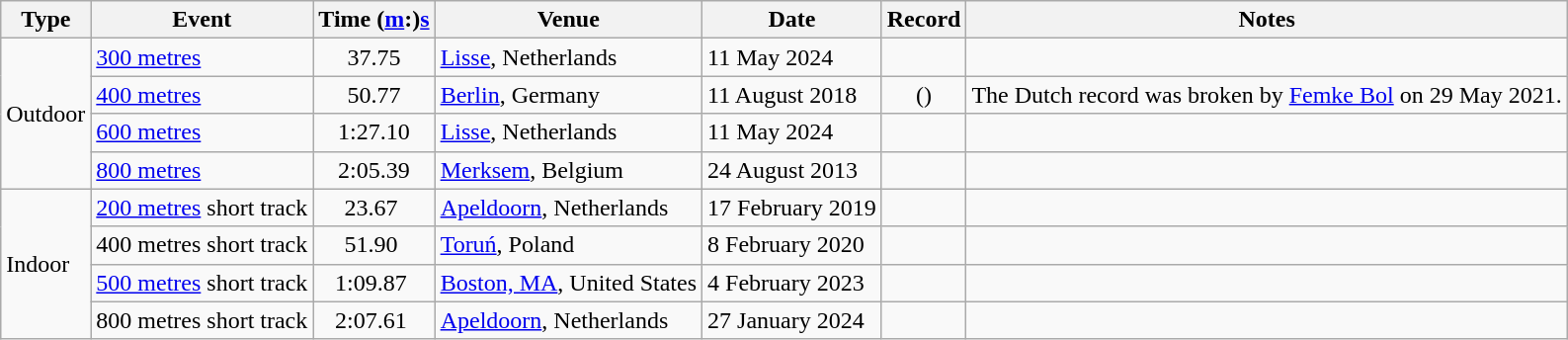<table class="wikitable plainrowheaders">
<tr>
<th scope="col">Type</th>
<th scope="col">Event</th>
<th scope="col">Time (<a href='#'>m</a>:)<a href='#'>s</a></th>
<th scope="col">Venue</th>
<th scope="col">Date</th>
<th scope="col">Record</th>
<th scope="col">Notes</th>
</tr>
<tr>
<td rowspan="4">Outdoor</td>
<td><a href='#'>300 metres</a></td>
<td style="text-align:center;">37.75</td>
<td><a href='#'>Lisse</a>, Netherlands</td>
<td>11 May 2024</td>
<td></td>
</tr>
<tr>
<td><a href='#'>400 metres</a></td>
<td style="text-align:center;">50.77</td>
<td><a href='#'>Berlin</a>, Germany</td>
<td>11 August 2018</td>
<td style="text-align:center;">()</td>
<td>The Dutch record was broken by <a href='#'>Femke Bol</a> on 29 May 2021.</td>
</tr>
<tr>
<td><a href='#'>600 metres</a></td>
<td style="text-align:center;">1:27.10</td>
<td><a href='#'>Lisse</a>, Netherlands</td>
<td>11 May 2024</td>
<td></td>
<td></td>
</tr>
<tr>
<td><a href='#'>800 metres</a></td>
<td style="text-align:center;">2:05.39</td>
<td><a href='#'>Merksem</a>, Belgium</td>
<td>24 August 2013</td>
<td></td>
<td></td>
</tr>
<tr>
<td rowspan="4">Indoor</td>
<td><a href='#'>200 metres</a> short track</td>
<td style="text-align:center;">23.67 </td>
<td><a href='#'>Apeldoorn</a>, Netherlands</td>
<td>17 February 2019</td>
<td></td>
<td></td>
</tr>
<tr>
<td>400 metres short track</td>
<td style="text-align:center;">51.90 </td>
<td><a href='#'>Toruń</a>, Poland</td>
<td>8 February 2020</td>
<td></td>
<td></td>
</tr>
<tr>
<td><a href='#'>500 metres</a> short track</td>
<td style="text-align:center;">1:09.87 </td>
<td><a href='#'>Boston, MA</a>, United States</td>
<td>4 February 2023</td>
<td></td>
<td></td>
</tr>
<tr>
<td>800 metres short track</td>
<td style="text-align:center;">2:07.61 </td>
<td><a href='#'>Apeldoorn</a>, Netherlands</td>
<td>27 January 2024</td>
<td></td>
<td></td>
</tr>
</table>
